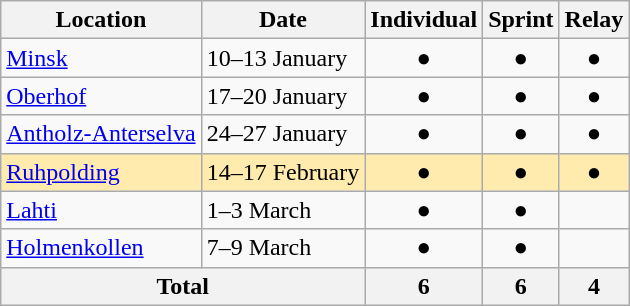<table class="wikitable" border="1">
<tr>
<th>Location</th>
<th>Date</th>
<th>Individual</th>
<th>Sprint</th>
<th>Relay</th>
</tr>
<tr align=center>
<td align=left> <a href='#'>Minsk</a></td>
<td align=left>10–13 January</td>
<td>●</td>
<td>●</td>
<td>●</td>
</tr>
<tr align=center>
<td align=left> <a href='#'>Oberhof</a></td>
<td align=left>17–20 January</td>
<td>●</td>
<td>●</td>
<td>●</td>
</tr>
<tr align=center>
<td align=left> <a href='#'>Antholz-Anterselva</a></td>
<td align=left>24–27 January</td>
<td>●</td>
<td>●</td>
<td>●</td>
</tr>
<tr align=center style="background:#FFEBAD">
<td align=left> <a href='#'>Ruhpolding</a></td>
<td align=left>14–17 February</td>
<td>●</td>
<td>●</td>
<td>●</td>
</tr>
<tr align=center>
<td align=left> <a href='#'>Lahti</a></td>
<td align=left>1–3 March</td>
<td>●</td>
<td>●</td>
<td></td>
</tr>
<tr align=center>
<td align=left> <a href='#'>Holmenkollen</a></td>
<td align=left>7–9 March</td>
<td>●</td>
<td>●</td>
<td></td>
</tr>
<tr align=center>
<th colspan="2">Total</th>
<th>6</th>
<th>6</th>
<th>4</th>
</tr>
</table>
